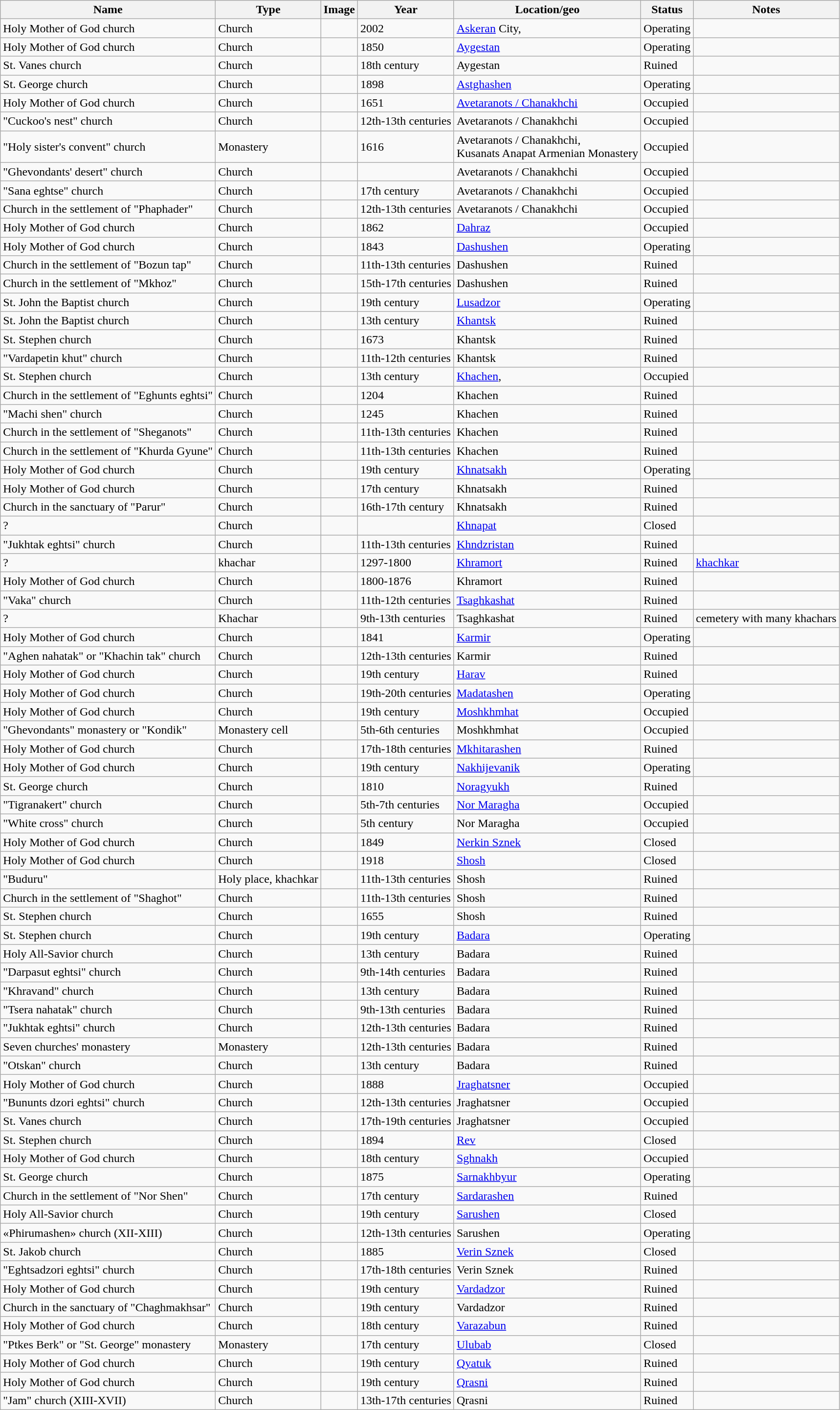<table class="wikitable sortable">
<tr>
<th>Name</th>
<th>Type</th>
<th>Image</th>
<th>Year</th>
<th>Location/geo</th>
<th>Status</th>
<th>Notes</th>
</tr>
<tr>
<td>Holy Mother of God church</td>
<td>Church</td>
<td></td>
<td>2002</td>
<td><a href='#'>Askeran</a> City, </td>
<td>Operating</td>
<td></td>
</tr>
<tr>
<td>Holy Mother of God church</td>
<td>Church</td>
<td></td>
<td>1850</td>
<td><a href='#'>Aygestan</a></td>
<td>Operating</td>
<td></td>
</tr>
<tr>
<td>St. Vanes church</td>
<td>Church</td>
<td></td>
<td>18th century</td>
<td>Aygestan</td>
<td>Ruined</td>
<td></td>
</tr>
<tr>
<td>St. George church</td>
<td>Church</td>
<td></td>
<td>1898</td>
<td><a href='#'>Astghashen</a></td>
<td>Operating</td>
<td></td>
</tr>
<tr>
<td>Holy Mother of God church</td>
<td>Church</td>
<td></td>
<td>1651</td>
<td><a href='#'>Avetaranots / Chanakhchi</a></td>
<td>Occupied</td>
<td></td>
</tr>
<tr>
<td>"Cuckoo's nest" church</td>
<td>Church</td>
<td></td>
<td>12th-13th centuries</td>
<td>Avetaranots / Chanakhchi</td>
<td>Occupied</td>
<td></td>
</tr>
<tr>
<td>"Holy sister's convent" church</td>
<td>Monastery</td>
<td></td>
<td>1616</td>
<td>Avetaranots / Chanakhchi,<br>Kusanats Anapat Armenian Monastery</td>
<td>Occupied</td>
<td></td>
</tr>
<tr>
<td>"Ghevondants' desert" church</td>
<td>Church</td>
<td></td>
<td></td>
<td>Avetaranots / Chanakhchi</td>
<td>Occupied</td>
<td></td>
</tr>
<tr>
<td>"Sana eghtse" church</td>
<td>Church</td>
<td></td>
<td>17th century</td>
<td>Avetaranots / Chanakhchi</td>
<td>Occupied</td>
<td></td>
</tr>
<tr>
<td>Church in the settlement of  "Phaphader"</td>
<td>Church</td>
<td></td>
<td>12th-13th centuries</td>
<td>Avetaranots / Chanakhchi</td>
<td>Occupied</td>
<td></td>
</tr>
<tr>
<td>Holy Mother of God church</td>
<td>Church</td>
<td></td>
<td>1862</td>
<td><a href='#'>Dahraz</a></td>
<td>Occupied</td>
<td></td>
</tr>
<tr>
<td>Holy Mother of God church</td>
<td>Church</td>
<td></td>
<td>1843</td>
<td><a href='#'>Dashushen</a></td>
<td>Operating</td>
<td></td>
</tr>
<tr>
<td>Church in the settlement of  "Bozun tap"</td>
<td>Church</td>
<td></td>
<td>11th-13th centuries</td>
<td>Dashushen</td>
<td>Ruined</td>
<td></td>
</tr>
<tr>
<td>Church in the settlement of  "Mkhoz"</td>
<td>Church</td>
<td></td>
<td>15th-17th centuries</td>
<td>Dashushen</td>
<td>Ruined</td>
<td></td>
</tr>
<tr>
<td>St. John the Baptist church</td>
<td>Church</td>
<td></td>
<td>19th century</td>
<td><a href='#'>Lusadzor</a></td>
<td>Operating</td>
<td></td>
</tr>
<tr>
<td>St. John the Baptist church</td>
<td>Church</td>
<td></td>
<td>13th century</td>
<td><a href='#'>Khantsk</a></td>
<td>Ruined</td>
<td></td>
</tr>
<tr>
<td>St. Stephen church</td>
<td>Church</td>
<td></td>
<td>1673</td>
<td>Khantsk</td>
<td>Ruined</td>
<td></td>
</tr>
<tr>
<td>"Vardapetin khut" church</td>
<td>Church</td>
<td></td>
<td>11th-12th centuries</td>
<td>Khantsk</td>
<td>Ruined</td>
<td></td>
</tr>
<tr>
<td>St. Stephen church</td>
<td>Church</td>
<td></td>
<td>13th century</td>
<td><a href='#'>Khachen</a>, </td>
<td>Occupied</td>
<td></td>
</tr>
<tr>
<td>Church in the settlement of  "Eghunts eghtsi"</td>
<td>Church</td>
<td></td>
<td>1204</td>
<td>Khachen</td>
<td>Ruined</td>
<td></td>
</tr>
<tr>
<td>"Machi shen" church</td>
<td>Church</td>
<td></td>
<td>1245</td>
<td>Khachen</td>
<td>Ruined</td>
<td></td>
</tr>
<tr>
<td>Church in the settlement of  "Sheganots"</td>
<td>Church</td>
<td></td>
<td>11th-13th centuries</td>
<td>Khachen</td>
<td>Ruined</td>
<td></td>
</tr>
<tr>
<td>Church in the settlement of  "Khurda Gyune"</td>
<td>Church</td>
<td></td>
<td>11th-13th centuries</td>
<td>Khachen</td>
<td>Ruined</td>
<td></td>
</tr>
<tr>
<td>Holy Mother of God church</td>
<td>Church</td>
<td></td>
<td>19th century</td>
<td><a href='#'>Khnatsakh</a></td>
<td>Operating</td>
<td></td>
</tr>
<tr>
<td>Holy Mother of God church</td>
<td>Church</td>
<td></td>
<td>17th century</td>
<td>Khnatsakh</td>
<td>Ruined</td>
<td></td>
</tr>
<tr>
<td>Church in the sanctuary of  "Parur"</td>
<td>Church</td>
<td></td>
<td>16th-17th century</td>
<td>Khnatsakh</td>
<td>Ruined</td>
<td></td>
</tr>
<tr>
<td>?</td>
<td>Church</td>
<td></td>
<td></td>
<td><a href='#'>Khnapat</a></td>
<td>Closed</td>
<td></td>
</tr>
<tr>
<td>"Jukhtak eghtsi" church</td>
<td>Church</td>
<td></td>
<td>11th-13th centuries</td>
<td><a href='#'>Khndzristan</a></td>
<td>Ruined</td>
<td></td>
</tr>
<tr>
<td>?</td>
<td>khachar</td>
<td></td>
<td>1297-1800</td>
<td><a href='#'>Khramort</a></td>
<td>Ruined</td>
<td><a href='#'>khachkar</a></td>
</tr>
<tr>
<td>Holy Mother of God church</td>
<td>Church</td>
<td></td>
<td>1800-1876</td>
<td>Khramort</td>
<td>Ruined</td>
<td></td>
</tr>
<tr>
<td>"Vaka" church</td>
<td>Church</td>
<td></td>
<td>11th-12th centuries</td>
<td><a href='#'>Tsaghkashat</a></td>
<td>Ruined</td>
<td></td>
</tr>
<tr>
<td>?</td>
<td>Khachar</td>
<td></td>
<td>9th-13th centuries</td>
<td>Tsaghkashat</td>
<td>Ruined</td>
<td>cemetery with many khachars</td>
</tr>
<tr>
<td>Holy Mother of God church</td>
<td>Church</td>
<td></td>
<td>1841</td>
<td><a href='#'>Karmir</a></td>
<td>Operating</td>
<td></td>
</tr>
<tr>
<td>"Aghen nahatak" or "Khachin tak" church</td>
<td>Church</td>
<td></td>
<td>12th-13th centuries</td>
<td>Karmir</td>
<td>Ruined</td>
<td></td>
</tr>
<tr>
<td>Holy Mother of God church</td>
<td>Church</td>
<td></td>
<td>19th century</td>
<td><a href='#'>Harav</a></td>
<td>Ruined</td>
<td></td>
</tr>
<tr>
<td>Holy Mother of God church</td>
<td>Church</td>
<td></td>
<td>19th-20th centuries</td>
<td><a href='#'>Madatashen</a></td>
<td>Operating</td>
<td></td>
</tr>
<tr>
<td>Holy Mother of God church</td>
<td>Church</td>
<td></td>
<td>19th century</td>
<td><a href='#'>Moshkhmhat</a></td>
<td>Occupied</td>
<td></td>
</tr>
<tr>
<td>"Ghevondants" monastery or "Kondik"</td>
<td>Monastery cell</td>
<td></td>
<td>5th-6th centuries</td>
<td>Moshkhmhat</td>
<td>Occupied</td>
<td></td>
</tr>
<tr>
<td>Holy Mother of God church</td>
<td>Church</td>
<td></td>
<td>17th-18th centuries</td>
<td><a href='#'>Mkhitarashen</a></td>
<td>Ruined</td>
<td></td>
</tr>
<tr>
<td>Holy Mother of God church</td>
<td>Church</td>
<td></td>
<td>19th century</td>
<td><a href='#'>Nakhijevanik</a></td>
<td>Operating</td>
<td></td>
</tr>
<tr>
<td>St. George church</td>
<td>Church</td>
<td></td>
<td>1810</td>
<td><a href='#'>Noragyukh</a></td>
<td>Ruined</td>
<td></td>
</tr>
<tr>
<td>"Tigranakert" church</td>
<td>Church</td>
<td></td>
<td>5th-7th centuries</td>
<td><a href='#'>Nor Maragha</a></td>
<td>Occupied</td>
<td></td>
</tr>
<tr>
<td>"White cross" church</td>
<td>Church</td>
<td></td>
<td>5th century</td>
<td>Nor Maragha</td>
<td>Occupied</td>
<td></td>
</tr>
<tr>
<td>Holy Mother of God church</td>
<td>Church</td>
<td></td>
<td>1849</td>
<td><a href='#'>Nerkin Sznek</a></td>
<td>Closed</td>
<td></td>
</tr>
<tr>
<td>Holy Mother of God church</td>
<td>Church</td>
<td> </td>
<td>1918</td>
<td><a href='#'>Shosh</a></td>
<td>Closed</td>
<td></td>
</tr>
<tr>
<td>"Buduru"</td>
<td>Holy place, khachkar</td>
<td></td>
<td>11th-13th centuries</td>
<td>Shosh</td>
<td>Ruined</td>
<td></td>
</tr>
<tr>
<td>Church in the settlement of  "Shaghot"</td>
<td>Church</td>
<td></td>
<td>11th-13th centuries</td>
<td>Shosh</td>
<td>Ruined</td>
<td></td>
</tr>
<tr>
<td>St. Stephen church</td>
<td>Church</td>
<td></td>
<td>1655</td>
<td>Shosh</td>
<td>Ruined</td>
<td></td>
</tr>
<tr>
<td>St. Stephen church</td>
<td>Church</td>
<td></td>
<td>19th century</td>
<td><a href='#'>Badara</a></td>
<td>Operating</td>
<td></td>
</tr>
<tr>
<td>Holy All-Savior church</td>
<td>Church</td>
<td></td>
<td>13th century</td>
<td>Badara</td>
<td>Ruined</td>
<td></td>
</tr>
<tr>
<td>"Darpasut eghtsi" church</td>
<td>Church</td>
<td></td>
<td>9th-14th centuries</td>
<td>Badara</td>
<td>Ruined</td>
<td></td>
</tr>
<tr>
<td>"Khravand" church</td>
<td>Church</td>
<td></td>
<td>13th century</td>
<td>Badara</td>
<td>Ruined</td>
<td></td>
</tr>
<tr>
<td>"Tsera nahatak" church</td>
<td>Church</td>
<td></td>
<td>9th-13th centuries</td>
<td>Badara</td>
<td>Ruined</td>
<td></td>
</tr>
<tr>
<td>"Jukhtak eghtsi" church</td>
<td>Church</td>
<td></td>
<td>12th-13th centuries</td>
<td>Badara</td>
<td>Ruined</td>
<td></td>
</tr>
<tr>
<td>Seven churches' monastery</td>
<td>Monastery</td>
<td></td>
<td>12th-13th centuries</td>
<td>Badara</td>
<td>Ruined</td>
<td></td>
</tr>
<tr>
<td>"Otskan" church</td>
<td>Church</td>
<td></td>
<td>13th century</td>
<td>Badara</td>
<td>Ruined</td>
<td></td>
</tr>
<tr>
<td>Holy Mother of God church</td>
<td>Church</td>
<td></td>
<td>1888</td>
<td><a href='#'>Jraghatsner</a></td>
<td>Occupied</td>
<td></td>
</tr>
<tr>
<td>"Bununts dzori eghtsi" church</td>
<td>Church</td>
<td></td>
<td>12th-13th centuries</td>
<td>Jraghatsner</td>
<td>Occupied</td>
<td></td>
</tr>
<tr>
<td>St. Vanes church</td>
<td>Church</td>
<td></td>
<td>17th-19th centuries</td>
<td>Jraghatsner</td>
<td>Occupied</td>
<td></td>
</tr>
<tr>
<td>St. Stephen church</td>
<td>Church</td>
<td></td>
<td>1894</td>
<td><a href='#'>Rev</a></td>
<td>Closed</td>
<td></td>
</tr>
<tr>
<td>Holy Mother of God church</td>
<td>Church</td>
<td></td>
<td>18th century</td>
<td><a href='#'>Sghnakh</a></td>
<td>Occupied</td>
<td></td>
</tr>
<tr>
<td>St. George church</td>
<td>Church</td>
<td></td>
<td>1875</td>
<td><a href='#'>Sarnakhbyur</a></td>
<td>Operating</td>
<td></td>
</tr>
<tr>
<td>Church in the settlement of  "Nor Shen"</td>
<td>Church</td>
<td></td>
<td>17th century</td>
<td><a href='#'>Sardarashen</a></td>
<td>Ruined</td>
<td></td>
</tr>
<tr>
<td>Holy All-Savior church</td>
<td>Church</td>
<td></td>
<td>19th century</td>
<td><a href='#'>Sarushen</a></td>
<td>Closed</td>
<td></td>
</tr>
<tr>
<td>«Phirumashen» church (XII-XIII)</td>
<td>Church</td>
<td></td>
<td>12th-13th centuries</td>
<td>Sarushen</td>
<td>Operating</td>
<td></td>
</tr>
<tr>
<td>St. Jakob church</td>
<td>Church</td>
<td></td>
<td>1885</td>
<td><a href='#'>Verin Sznek</a></td>
<td>Closed</td>
<td></td>
</tr>
<tr>
<td>"Eghtsadzori eghtsi" church</td>
<td>Church</td>
<td></td>
<td>17th-18th centuries</td>
<td>Verin Sznek</td>
<td>Ruined</td>
<td></td>
</tr>
<tr>
<td>Holy Mother of God church</td>
<td>Church</td>
<td></td>
<td>19th century</td>
<td><a href='#'>Vardadzor</a></td>
<td>Ruined</td>
<td></td>
</tr>
<tr>
<td>Church in the sanctuary of  "Chaghmakhsar"</td>
<td>Church</td>
<td></td>
<td>19th century</td>
<td>Vardadzor</td>
<td>Ruined</td>
<td></td>
</tr>
<tr>
<td>Holy Mother of God church</td>
<td>Church</td>
<td></td>
<td>18th century</td>
<td><a href='#'>Varazabun</a></td>
<td>Ruined</td>
<td></td>
</tr>
<tr>
<td>"Ptkes Berk" or "St. George" monastery</td>
<td>Monastery</td>
<td></td>
<td>17th century</td>
<td><a href='#'>Ulubab</a></td>
<td>Closed</td>
<td></td>
</tr>
<tr>
<td>Holy Mother of God church</td>
<td>Church</td>
<td></td>
<td>19th century</td>
<td><a href='#'>Qyatuk</a></td>
<td>Ruined</td>
<td></td>
</tr>
<tr>
<td>Holy Mother of God church</td>
<td>Church</td>
<td></td>
<td>19th century</td>
<td><a href='#'>Qrasni</a></td>
<td>Ruined</td>
<td></td>
</tr>
<tr>
<td>"Jam" church (XIII-XVII)</td>
<td>Church</td>
<td></td>
<td>13th-17th centuries</td>
<td>Qrasni</td>
<td>Ruined</td>
<td></td>
</tr>
</table>
